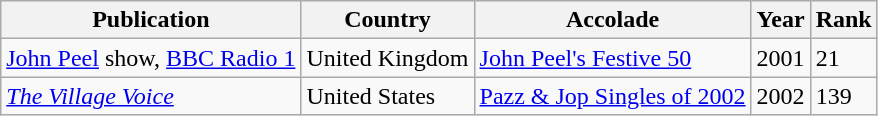<table class="wikitable">
<tr>
<th>Publication</th>
<th>Country</th>
<th>Accolade</th>
<th>Year</th>
<th>Rank</th>
</tr>
<tr>
<td><a href='#'>John Peel</a> show, <a href='#'>BBC Radio 1</a></td>
<td>United Kingdom</td>
<td><a href='#'>John Peel's Festive 50</a></td>
<td>2001</td>
<td>21</td>
</tr>
<tr>
<td><em><a href='#'>The Village Voice</a></em></td>
<td>United States</td>
<td><a href='#'>Pazz & Jop Singles of 2002</a></td>
<td>2002</td>
<td>139</td>
</tr>
</table>
